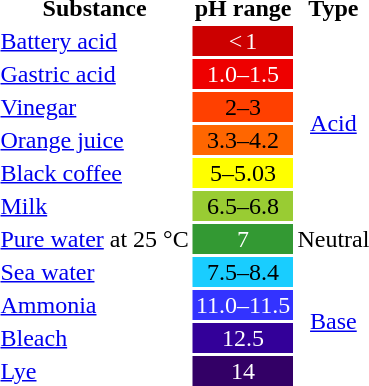<table>
<tr>
<th>Substance</th>
<th>pH range</th>
<th>Type</th>
</tr>
<tr>
<td><a href='#'>Battery acid</a></td>
<td style="background-color: #CC0000; text-align: center; color: #ffffff">< 1</td>
<td rowspan="6" style="text-align: center"><a href='#'>Acid</a></td>
</tr>
<tr>
<td><a href='#'>Gastric acid</a></td>
<td style="background-color: #EE0000; text-align: center; color: #ffffff">1.0–1.5</td>
</tr>
<tr>
<td><a href='#'>Vinegar</a></td>
<td style="background-color: #FF4000; text-align: center">2–3</td>
</tr>
<tr>
<td><a href='#'>Orange juice</a></td>
<td style="background-color: #FF6600; text-align: center">3.3–4.2</td>
</tr>
<tr>
<td><a href='#'>Black coffee</a></td>
<td style="background-color: #ffff00 ; text-align: center">5–5.03</td>
</tr>
<tr>
<td><a href='#'>Milk</a></td>
<td style="background-color: #99cc33; text-align: center">6.5–6.8</td>
</tr>
<tr>
<td><a href='#'>Pure water</a> at 25 °C</td>
<td style="background-color: #339933; text-align: center; color: #ffffff">7</td>
<td style="text-align: center">Neutral</td>
</tr>
<tr>
<td><a href='#'>Sea water</a></td>
<td style="background-color: #19cdff; text-align: center; color: #000000">7.5–8.4</td>
<td rowspan="4" style="text-align: center"><a href='#'>Base</a></td>
</tr>
<tr>
<td><a href='#'>Ammonia</a></td>
<td style="background-color: #3333ff; text-align: center; color: #FFFFFF">11.0–11.5</td>
</tr>
<tr>
<td><a href='#'>Bleach</a></td>
<td style="background-color: #330099; text-align: center; color: #FFFFFF">12.5</td>
</tr>
<tr>
<td><a href='#'>Lye</a></td>
<td style="background-color: #330066; text-align: center; color: #FFFFFF">14</td>
</tr>
</table>
